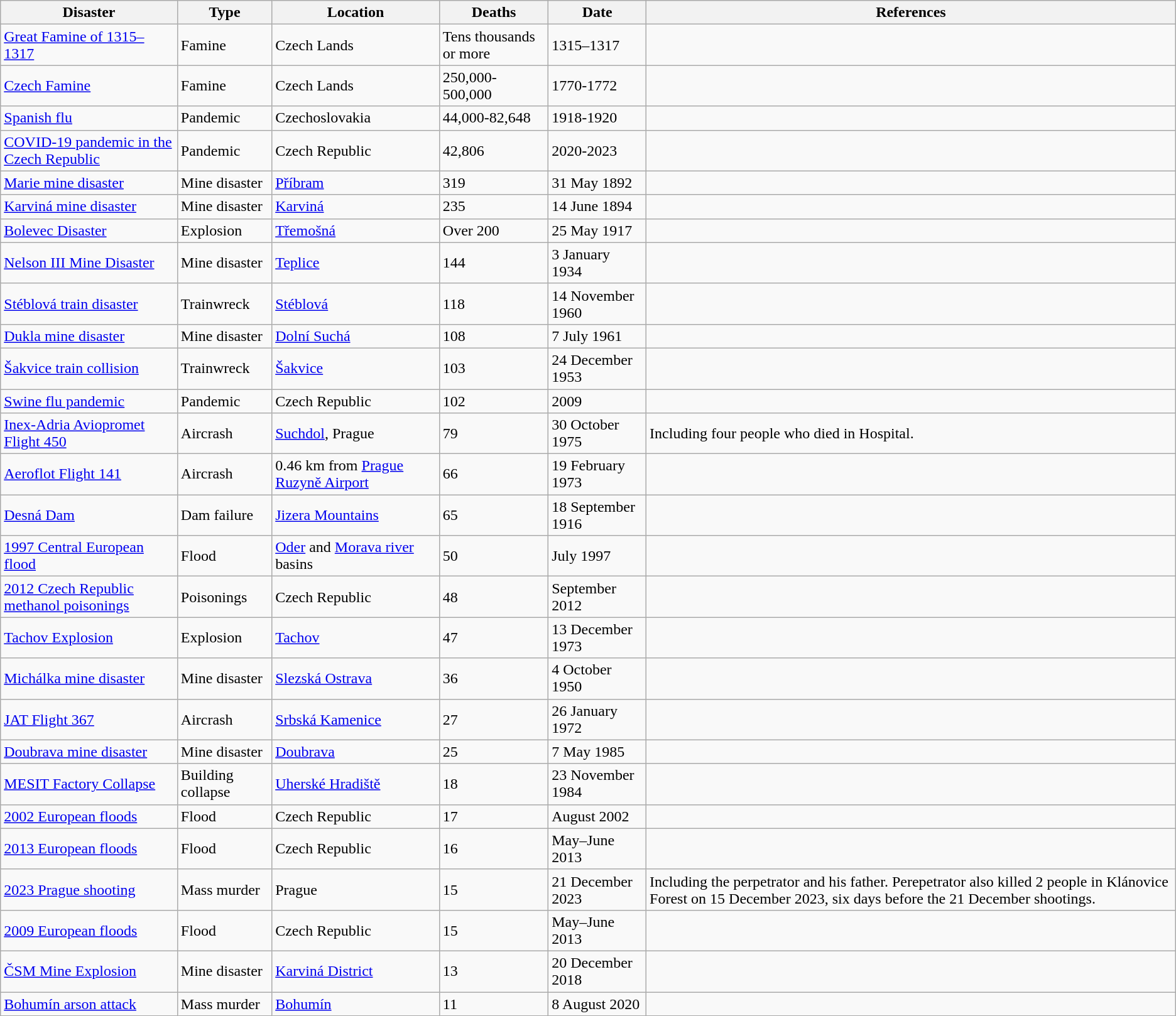<table class="wikitable sortable sotable">
<tr>
<th>Disaster</th>
<th>Type</th>
<th>Location</th>
<th>Deaths</th>
<th>Date</th>
<th>References</th>
</tr>
<tr>
<td><a href='#'>Great Famine of 1315–1317</a></td>
<td>Famine</td>
<td>Czech Lands</td>
<td>Tens thousands or more</td>
<td>1315–1317</td>
<td></td>
</tr>
<tr>
<td><a href='#'>Czech Famine</a></td>
<td>Famine</td>
<td>Czech Lands</td>
<td>250,000-500,000</td>
<td>1770-1772</td>
<td></td>
</tr>
<tr>
<td><a href='#'>Spanish flu</a></td>
<td>Pandemic</td>
<td>Czechoslovakia</td>
<td>44,000-82,648</td>
<td>1918-1920</td>
<td></td>
</tr>
<tr>
<td><a href='#'>COVID-19 pandemic in the Czech Republic</a></td>
<td>Pandemic</td>
<td>Czech Republic</td>
<td>42,806</td>
<td>2020-2023</td>
<td></td>
</tr>
<tr>
<td><a href='#'>Marie mine disaster</a></td>
<td>Mine disaster</td>
<td><a href='#'>Příbram</a></td>
<td>319</td>
<td>31 May 1892</td>
<td></td>
</tr>
<tr>
<td><a href='#'>Karviná mine disaster</a></td>
<td>Mine disaster</td>
<td><a href='#'>Karviná</a></td>
<td>235</td>
<td>14 June 1894</td>
<td></td>
</tr>
<tr>
<td><a href='#'>Bolevec Disaster</a></td>
<td>Explosion</td>
<td><a href='#'>Třemošná</a></td>
<td>Over 200</td>
<td>25 May 1917</td>
<td></td>
</tr>
<tr>
<td><a href='#'>Nelson III Mine Disaster</a></td>
<td>Mine disaster</td>
<td><a href='#'>Teplice</a></td>
<td>144</td>
<td>3 January 1934</td>
<td></td>
</tr>
<tr>
<td><a href='#'>Stéblová train disaster</a></td>
<td>Trainwreck</td>
<td><a href='#'>Stéblová</a></td>
<td>118</td>
<td>14 November 1960</td>
<td></td>
</tr>
<tr>
<td><a href='#'>Dukla mine disaster</a></td>
<td>Mine disaster</td>
<td><a href='#'>Dolní Suchá</a></td>
<td>108</td>
<td>7 July 1961</td>
<td></td>
</tr>
<tr>
<td><a href='#'>Šakvice train collision</a></td>
<td>Trainwreck</td>
<td><a href='#'>Šakvice</a></td>
<td>103</td>
<td>24 December 1953</td>
<td></td>
</tr>
<tr>
<td><a href='#'>Swine flu pandemic</a></td>
<td>Pandemic</td>
<td>Czech Republic</td>
<td>102</td>
<td>2009</td>
<td></td>
</tr>
<tr>
<td><a href='#'>Inex-Adria Aviopromet Flight 450</a></td>
<td>Aircrash</td>
<td><a href='#'>Suchdol</a>, Prague</td>
<td>79</td>
<td>30 October 1975</td>
<td>Including four people who died in Hospital.</td>
</tr>
<tr>
<td><a href='#'>Aeroflot Flight 141</a></td>
<td>Aircrash</td>
<td>0.46 km from <a href='#'>Prague Ruzyně Airport</a></td>
<td>66</td>
<td>19 February 1973</td>
<td></td>
</tr>
<tr>
<td><a href='#'>Desná Dam</a></td>
<td>Dam failure</td>
<td><a href='#'>Jizera Mountains</a></td>
<td>65</td>
<td>18 September 1916</td>
<td></td>
</tr>
<tr>
<td><a href='#'>1997 Central European flood</a></td>
<td>Flood</td>
<td><a href='#'>Oder</a> and <a href='#'>Morava river</a> basins</td>
<td>50</td>
<td>July 1997</td>
<td></td>
</tr>
<tr>
<td><a href='#'>2012 Czech Republic methanol poisonings</a></td>
<td>Poisonings</td>
<td>Czech Republic</td>
<td>48</td>
<td>September 2012</td>
<td></td>
</tr>
<tr>
<td><a href='#'>Tachov Explosion</a></td>
<td>Explosion</td>
<td><a href='#'>Tachov</a></td>
<td>47</td>
<td>13 December 1973</td>
<td></td>
</tr>
<tr>
<td><a href='#'>Michálka mine disaster</a></td>
<td>Mine disaster</td>
<td><a href='#'>Slezská Ostrava</a></td>
<td>36</td>
<td>4 October 1950</td>
<td></td>
</tr>
<tr>
<td><a href='#'>JAT Flight 367</a></td>
<td>Aircrash</td>
<td><a href='#'>Srbská Kamenice</a></td>
<td>27</td>
<td>26 January 1972</td>
<td></td>
</tr>
<tr>
<td><a href='#'>Doubrava mine disaster</a></td>
<td>Mine disaster</td>
<td><a href='#'>Doubrava</a></td>
<td>25</td>
<td>7 May 1985</td>
<td></td>
</tr>
<tr>
<td><a href='#'>MESIT Factory Collapse</a></td>
<td>Building collapse</td>
<td><a href='#'>Uherské Hradiště</a></td>
<td>18</td>
<td>23 November 1984</td>
<td></td>
</tr>
<tr>
<td><a href='#'>2002 European floods</a></td>
<td>Flood</td>
<td>Czech Republic</td>
<td>17</td>
<td>August 2002</td>
<td></td>
</tr>
<tr>
<td><a href='#'>2013 European floods</a></td>
<td>Flood</td>
<td>Czech Republic</td>
<td>16</td>
<td>May–June 2013</td>
<td></td>
</tr>
<tr>
<td><a href='#'>2023 Prague shooting</a></td>
<td>Mass murder</td>
<td>Prague</td>
<td>15</td>
<td>21 December 2023</td>
<td>Including the perpetrator and his father. Perepetrator also killed 2 people in Klánovice Forest on 15 December 2023, six days before the 21 December shootings.</td>
</tr>
<tr>
<td><a href='#'>2009 European floods</a></td>
<td>Flood</td>
<td>Czech Republic</td>
<td>15</td>
<td>May–June 2013</td>
<td></td>
</tr>
<tr>
<td><a href='#'>ČSM Mine Explosion</a></td>
<td>Mine disaster</td>
<td><a href='#'>Karviná District</a></td>
<td>13</td>
<td>20 December 2018</td>
<td></td>
</tr>
<tr>
<td><a href='#'>Bohumín arson attack</a></td>
<td>Mass murder</td>
<td><a href='#'>Bohumín</a></td>
<td>11</td>
<td>8 August 2020</td>
<td></td>
</tr>
</table>
